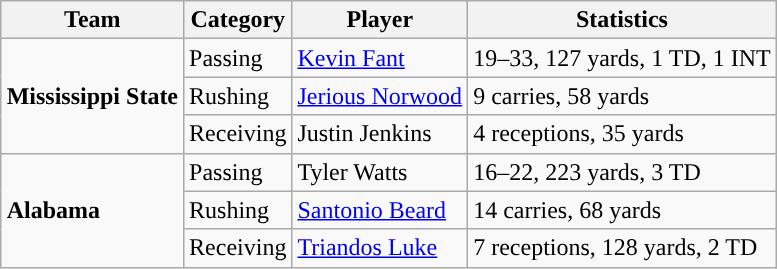<table class="wikitable" style="float: right;">
<tr>
<th>Team</th>
<th>Category</th>
<th>Player</th>
<th>Statistics</th>
</tr>
<tr>
<td rowspan=3><strong>Mississippi State</strong></td>
<td>Passing</td>
<td><a href='#'>Kevin Fant</a></td>
<td>19–33, 127 yards, 1 TD, 1 INT</td>
</tr>
<tr>
<td>Rushing</td>
<td><a href='#'>Jerious Norwood</a></td>
<td>9 carries, 58 yards</td>
</tr>
<tr>
<td>Receiving</td>
<td>Justin Jenkins</td>
<td>4 receptions, 35 yards</td>
</tr>
<tr>
<td rowspan=3><strong>Alabama</strong></td>
<td>Passing</td>
<td>Tyler Watts</td>
<td>16–22, 223 yards, 3 TD</td>
</tr>
<tr>
<td>Rushing</td>
<td><a href='#'>Santonio Beard</a></td>
<td>14 carries, 68 yards</td>
</tr>
<tr>
<td>Receiving</td>
<td><a href='#'>Triandos Luke</a></td>
<td>7 receptions, 128 yards, 2 TD</td>
</tr>
</table>
